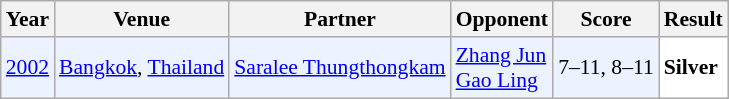<table class="sortable wikitable" style="font-size: 90%;">
<tr>
<th>Year</th>
<th>Venue</th>
<th>Partner</th>
<th>Opponent</th>
<th>Score</th>
<th>Result</th>
</tr>
<tr style="background:#ECF2FF">
<td align="center"><a href='#'>2002</a></td>
<td align="left"><a href='#'>Bangkok</a>, <a href='#'>Thailand</a></td>
<td align="left"> <a href='#'>Saralee Thungthongkam</a></td>
<td align="left"> <a href='#'>Zhang Jun</a> <br>  <a href='#'>Gao Ling</a></td>
<td align="left">7–11, 8–11</td>
<td style="text-align:left; background:white"> <strong>Silver</strong></td>
</tr>
</table>
